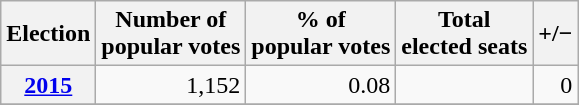<table class="wikitable" style="text-align: right">
<tr align=center>
<th>Election</th>
<th>Number of<br>popular votes</th>
<th>% of<br>popular votes</th>
<th>Total<br>elected seats</th>
<th>+/−</th>
</tr>
<tr>
<th><a href='#'>2015</a></th>
<td>1,152 </td>
<td>0.08 </td>
<td></td>
<td>0 </td>
</tr>
<tr>
</tr>
</table>
